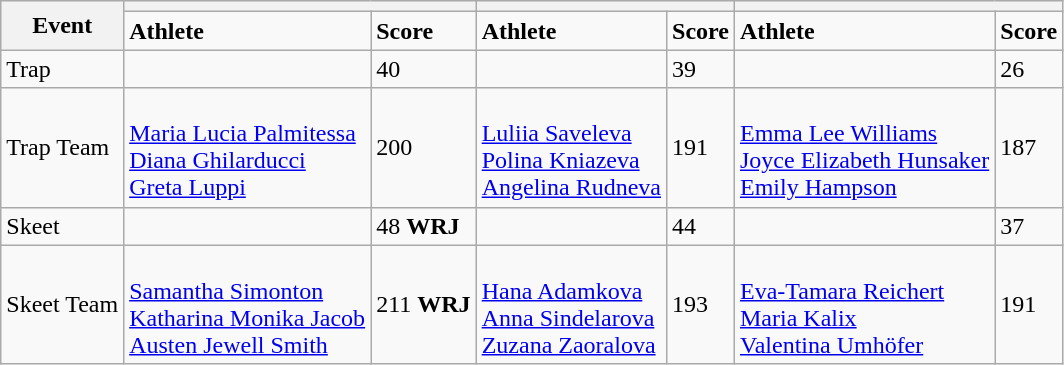<table class="wikitable">
<tr>
<th rowspan="2">Event</th>
<th colspan="2"></th>
<th colspan="2"></th>
<th colspan="2"></th>
</tr>
<tr>
<td><strong>Athlete</strong></td>
<td><strong>Score</strong></td>
<td><strong>Athlete</strong></td>
<td><strong>Score</strong></td>
<td><strong>Athlete</strong></td>
<td><strong>Score</strong></td>
</tr>
<tr>
<td>Trap</td>
<td></td>
<td>40</td>
<td></td>
<td>39</td>
<td></td>
<td>26</td>
</tr>
<tr>
<td>Trap Team</td>
<td><br><a href='#'>Maria Lucia Palmitessa</a><br><a href='#'>Diana Ghilarducci</a><br><a href='#'>Greta Luppi</a></td>
<td>200</td>
<td><br><a href='#'>Luliia Saveleva</a><br><a href='#'>Polina Kniazeva</a><br><a href='#'>Angelina Rudneva</a></td>
<td>191</td>
<td><br><a href='#'>Emma Lee Williams</a><br><a href='#'>Joyce Elizabeth Hunsaker</a><br><a href='#'>Emily Hampson</a></td>
<td>187</td>
</tr>
<tr>
<td>Skeet</td>
<td></td>
<td>48 <strong>WRJ</strong></td>
<td></td>
<td>44</td>
<td></td>
<td>37</td>
</tr>
<tr>
<td>Skeet Team</td>
<td><br><a href='#'>Samantha Simonton</a><br><a href='#'>Katharina Monika Jacob</a><br><a href='#'>Austen Jewell Smith</a></td>
<td>211 <strong>WRJ</strong></td>
<td><br><a href='#'>Hana Adamkova</a><br><a href='#'>Anna Sindelarova</a><br><a href='#'>Zuzana Zaoralova</a></td>
<td>193</td>
<td><br><a href='#'>Eva-Tamara Reichert</a><br><a href='#'>Maria Kalix</a><br><a href='#'>Valentina Umhöfer</a></td>
<td>191</td>
</tr>
</table>
